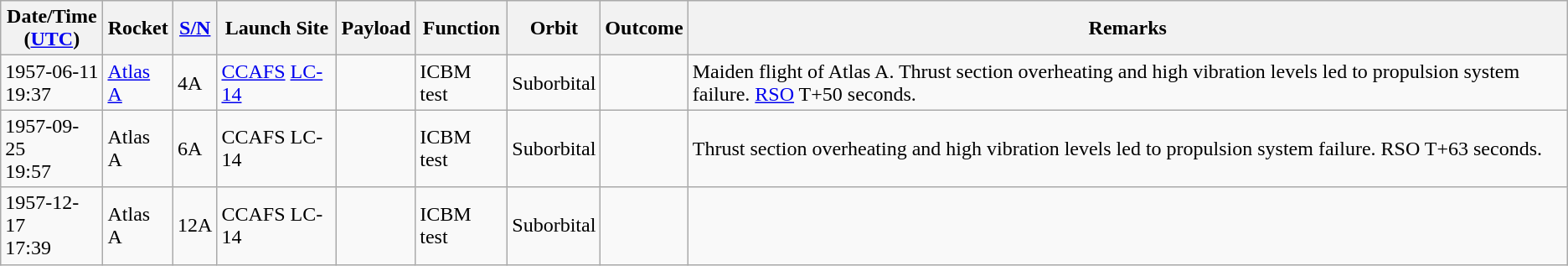<table class="wikitable" style="margin: 1em 1em 1em 0";>
<tr>
<th>Date/Time<br>(<a href='#'>UTC</a>)</th>
<th>Rocket</th>
<th><a href='#'>S/N</a></th>
<th>Launch Site</th>
<th>Payload</th>
<th>Function</th>
<th>Orbit</th>
<th>Outcome</th>
<th>Remarks</th>
</tr>
<tr>
<td>1957-06-11<br>19:37</td>
<td><a href='#'>Atlas A</a></td>
<td>4A</td>
<td><a href='#'>CCAFS</a> <a href='#'>LC-14</a></td>
<td></td>
<td>ICBM test</td>
<td>Suborbital</td>
<td></td>
<td>Maiden flight of Atlas A. Thrust section overheating and high vibration levels led to propulsion system failure. <a href='#'>RSO</a> T+50 seconds.</td>
</tr>
<tr>
<td>1957-09-25<br>19:57</td>
<td>Atlas A</td>
<td>6A</td>
<td>CCAFS LC-14</td>
<td></td>
<td>ICBM test</td>
<td>Suborbital</td>
<td></td>
<td>Thrust section overheating and high vibration levels led to propulsion system failure. RSO T+63 seconds.</td>
</tr>
<tr>
<td>1957-12-17<br>17:39</td>
<td>Atlas A</td>
<td>12A</td>
<td>CCAFS LC-14</td>
<td></td>
<td>ICBM test</td>
<td>Suborbital</td>
<td></td>
<td></td>
</tr>
</table>
